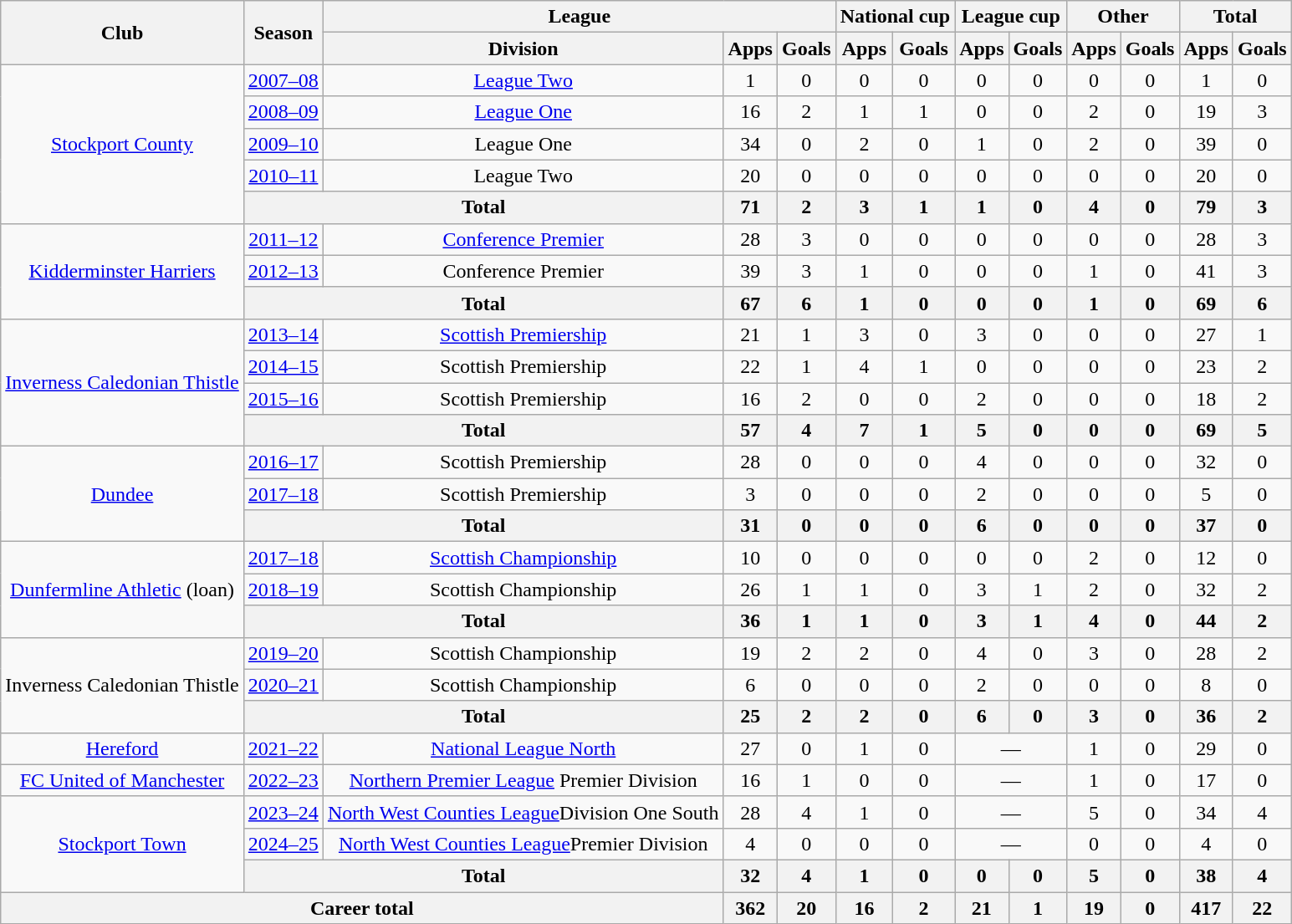<table class="wikitable" style="text-align: center">
<tr>
<th rowspan="2">Club</th>
<th rowspan="2">Season</th>
<th colspan="3">League</th>
<th colspan="2">National cup</th>
<th colspan="2">League cup</th>
<th colspan="2">Other</th>
<th colspan="2">Total</th>
</tr>
<tr>
<th>Division</th>
<th>Apps</th>
<th>Goals</th>
<th>Apps</th>
<th>Goals</th>
<th>Apps</th>
<th>Goals</th>
<th>Apps</th>
<th>Goals</th>
<th>Apps</th>
<th>Goals</th>
</tr>
<tr>
<td rowspan="5"><a href='#'>Stockport County</a></td>
<td><a href='#'>2007–08</a></td>
<td><a href='#'>League Two</a></td>
<td>1</td>
<td>0</td>
<td>0</td>
<td>0</td>
<td>0</td>
<td>0</td>
<td>0</td>
<td>0</td>
<td>1</td>
<td>0</td>
</tr>
<tr>
<td><a href='#'>2008–09</a></td>
<td><a href='#'>League One</a></td>
<td>16</td>
<td>2</td>
<td>1</td>
<td>1</td>
<td>0</td>
<td>0</td>
<td>2</td>
<td>0</td>
<td>19</td>
<td>3</td>
</tr>
<tr>
<td><a href='#'>2009–10</a></td>
<td>League One</td>
<td>34</td>
<td>0</td>
<td>2</td>
<td>0</td>
<td>1</td>
<td>0</td>
<td>2</td>
<td>0</td>
<td>39</td>
<td>0</td>
</tr>
<tr>
<td><a href='#'>2010–11</a></td>
<td>League Two</td>
<td>20</td>
<td>0</td>
<td>0</td>
<td>0</td>
<td>0</td>
<td>0</td>
<td>0</td>
<td>0</td>
<td>20</td>
<td>0</td>
</tr>
<tr>
<th colspan="2">Total</th>
<th>71</th>
<th>2</th>
<th>3</th>
<th>1</th>
<th>1</th>
<th>0</th>
<th>4</th>
<th>0</th>
<th>79</th>
<th>3</th>
</tr>
<tr>
<td rowspan="3"><a href='#'>Kidderminster Harriers</a></td>
<td><a href='#'>2011–12</a></td>
<td><a href='#'>Conference Premier</a></td>
<td>28</td>
<td>3</td>
<td>0</td>
<td>0</td>
<td>0</td>
<td>0</td>
<td>0</td>
<td>0</td>
<td>28</td>
<td>3</td>
</tr>
<tr>
<td><a href='#'>2012–13</a></td>
<td>Conference Premier</td>
<td>39</td>
<td>3</td>
<td>1</td>
<td>0</td>
<td>0</td>
<td>0</td>
<td>1</td>
<td>0</td>
<td>41</td>
<td>3</td>
</tr>
<tr>
<th colspan="2">Total</th>
<th>67</th>
<th>6</th>
<th>1</th>
<th>0</th>
<th>0</th>
<th>0</th>
<th>1</th>
<th>0</th>
<th>69</th>
<th>6</th>
</tr>
<tr>
<td rowspan="4"><a href='#'>Inverness Caledonian Thistle</a></td>
<td><a href='#'>2013–14</a></td>
<td><a href='#'>Scottish Premiership</a></td>
<td>21</td>
<td>1</td>
<td>3</td>
<td>0</td>
<td>3</td>
<td>0</td>
<td>0</td>
<td>0</td>
<td>27</td>
<td>1</td>
</tr>
<tr>
<td><a href='#'>2014–15</a></td>
<td>Scottish Premiership</td>
<td>22</td>
<td>1</td>
<td>4</td>
<td>1</td>
<td>0</td>
<td>0</td>
<td>0</td>
<td>0</td>
<td>23</td>
<td>2</td>
</tr>
<tr>
<td><a href='#'>2015–16</a></td>
<td>Scottish Premiership</td>
<td>16</td>
<td>2</td>
<td>0</td>
<td>0</td>
<td>2</td>
<td>0</td>
<td>0</td>
<td>0</td>
<td>18</td>
<td>2</td>
</tr>
<tr>
<th colspan="2">Total</th>
<th>57</th>
<th>4</th>
<th>7</th>
<th>1</th>
<th>5</th>
<th>0</th>
<th>0</th>
<th>0</th>
<th>69</th>
<th>5</th>
</tr>
<tr>
<td rowspan="3"><a href='#'>Dundee</a></td>
<td><a href='#'>2016–17</a></td>
<td>Scottish Premiership</td>
<td>28</td>
<td>0</td>
<td>0</td>
<td>0</td>
<td>4</td>
<td>0</td>
<td>0</td>
<td>0</td>
<td>32</td>
<td>0</td>
</tr>
<tr>
<td><a href='#'>2017–18</a></td>
<td>Scottish Premiership</td>
<td>3</td>
<td>0</td>
<td>0</td>
<td>0</td>
<td>2</td>
<td>0</td>
<td>0</td>
<td>0</td>
<td>5</td>
<td>0</td>
</tr>
<tr>
<th colspan="2">Total</th>
<th>31</th>
<th>0</th>
<th>0</th>
<th>0</th>
<th>6</th>
<th>0</th>
<th>0</th>
<th>0</th>
<th>37</th>
<th>0</th>
</tr>
<tr>
<td rowspan="3"><a href='#'>Dunfermline Athletic</a> (loan)</td>
<td><a href='#'>2017–18</a></td>
<td><a href='#'>Scottish Championship</a></td>
<td>10</td>
<td>0</td>
<td>0</td>
<td>0</td>
<td>0</td>
<td>0</td>
<td>2</td>
<td>0</td>
<td>12</td>
<td>0</td>
</tr>
<tr>
<td><a href='#'>2018–19</a></td>
<td>Scottish Championship</td>
<td>26</td>
<td>1</td>
<td>1</td>
<td>0</td>
<td>3</td>
<td>1</td>
<td>2</td>
<td>0</td>
<td>32</td>
<td>2</td>
</tr>
<tr>
<th colspan="2">Total</th>
<th>36</th>
<th>1</th>
<th>1</th>
<th>0</th>
<th>3</th>
<th>1</th>
<th>4</th>
<th>0</th>
<th>44</th>
<th>2</th>
</tr>
<tr>
<td rowspan="3">Inverness Caledonian Thistle</td>
<td><a href='#'>2019–20</a></td>
<td>Scottish Championship</td>
<td>19</td>
<td>2</td>
<td>2</td>
<td>0</td>
<td>4</td>
<td>0</td>
<td>3</td>
<td>0</td>
<td>28</td>
<td>2</td>
</tr>
<tr>
<td><a href='#'>2020–21</a></td>
<td>Scottish Championship</td>
<td>6</td>
<td>0</td>
<td>0</td>
<td>0</td>
<td>2</td>
<td>0</td>
<td>0</td>
<td>0</td>
<td>8</td>
<td>0</td>
</tr>
<tr>
<th colspan="2">Total</th>
<th>25</th>
<th>2</th>
<th>2</th>
<th>0</th>
<th>6</th>
<th>0</th>
<th>3</th>
<th>0</th>
<th>36</th>
<th>2</th>
</tr>
<tr>
<td><a href='#'>Hereford</a></td>
<td><a href='#'>2021–22</a></td>
<td><a href='#'>National League North</a></td>
<td>27</td>
<td>0</td>
<td>1</td>
<td>0</td>
<td colspan="2">—</td>
<td>1</td>
<td>0</td>
<td>29</td>
<td>0</td>
</tr>
<tr>
<td><a href='#'>FC United of Manchester</a></td>
<td><a href='#'>2022–23</a></td>
<td><a href='#'>Northern Premier League</a> Premier Division</td>
<td>16</td>
<td>1</td>
<td>0</td>
<td>0</td>
<td colspan="2">—</td>
<td>1</td>
<td>0</td>
<td>17</td>
<td>0</td>
</tr>
<tr>
<td rowspan="3"><a href='#'>Stockport Town</a></td>
<td><a href='#'>2023–24</a></td>
<td><a href='#'>North West Counties League</a>Division One South</td>
<td>28</td>
<td>4</td>
<td>1</td>
<td>0</td>
<td colspan="2">—</td>
<td>5</td>
<td>0</td>
<td>34</td>
<td>4</td>
</tr>
<tr>
<td><a href='#'>2024–25</a></td>
<td><a href='#'>North West Counties League</a>Premier Division</td>
<td>4</td>
<td>0</td>
<td>0</td>
<td>0</td>
<td colspan="2">—</td>
<td>0</td>
<td>0</td>
<td>4</td>
<td>0</td>
</tr>
<tr>
<th colspan="2">Total</th>
<th>32</th>
<th>4</th>
<th>1</th>
<th>0</th>
<th>0</th>
<th>0</th>
<th>5</th>
<th>0</th>
<th>38</th>
<th>4</th>
</tr>
<tr>
<th colspan="3">Career total</th>
<th>362</th>
<th>20</th>
<th>16</th>
<th>2</th>
<th>21</th>
<th>1</th>
<th>19</th>
<th>0</th>
<th>417</th>
<th>22</th>
</tr>
</table>
